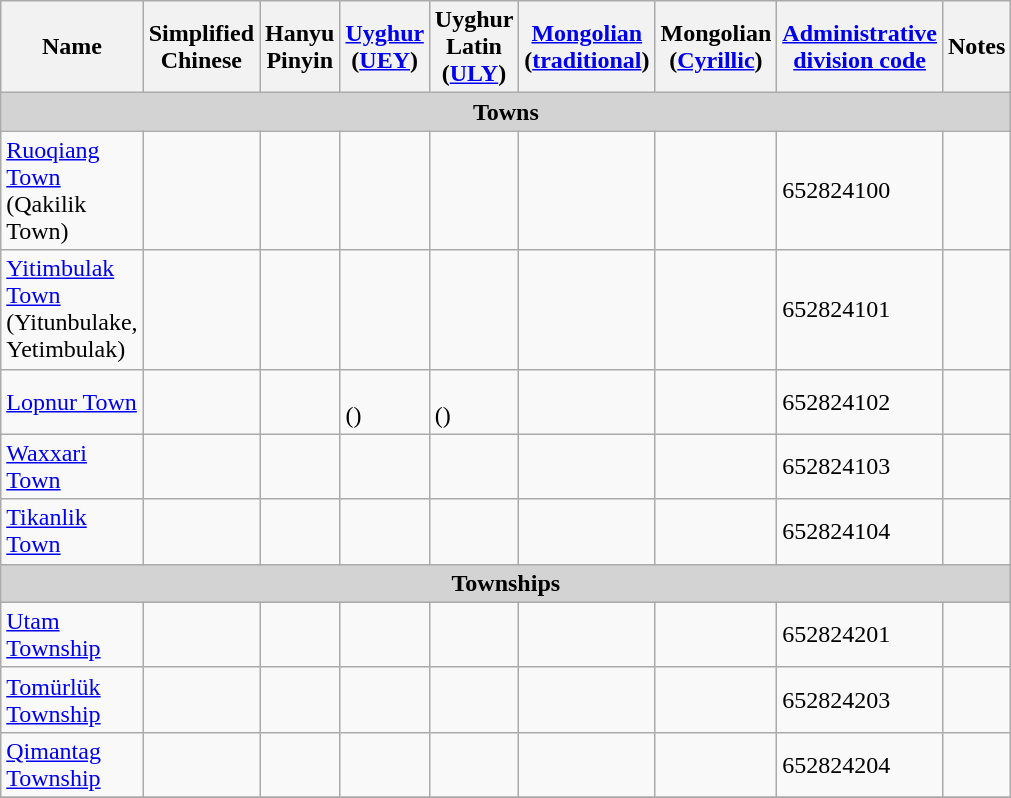<table class="wikitable" align="center" style="width:50%; border="1">
<tr>
<th>Name</th>
<th>Simplified Chinese</th>
<th>Hanyu Pinyin</th>
<th><a href='#'>Uyghur</a> (<a href='#'>UEY</a>)</th>
<th>Uyghur Latin (<a href='#'>ULY</a>)</th>
<th><a href='#'>Mongolian</a> (<a href='#'>traditional</a>)</th>
<th>Mongolian (<a href='#'>Cyrillic</a>)</th>
<th><a href='#'>Administrative division code</a></th>
<th>Notes</th>
</tr>
<tr>
<td colspan="10"  style="text-align:center; background:#d3d3d3;"><strong>Towns</strong></td>
</tr>
<tr --------->
<td><a href='#'>Ruoqiang Town</a><br>(Qakilik Town)</td>
<td></td>
<td></td>
<td></td>
<td></td>
<td></td>
<td></td>
<td>652824100</td>
<td></td>
</tr>
<tr>
<td><a href='#'>Yitimbulak Town</a><br>(Yitunbulake, Yetimbulak)</td>
<td></td>
<td></td>
<td></td>
<td></td>
<td></td>
<td></td>
<td>652824101</td>
<td></td>
</tr>
<tr>
<td><a href='#'>Lopnur Town</a></td>
<td></td>
<td></td>
<td><br>()</td>
<td><br>()</td>
<td></td>
<td></td>
<td>652824102</td>
<td></td>
</tr>
<tr>
<td><a href='#'>Waxxari Town</a></td>
<td></td>
<td></td>
<td></td>
<td></td>
<td></td>
<td></td>
<td>652824103</td>
<td></td>
</tr>
<tr>
<td><a href='#'>Tikanlik Town</a></td>
<td></td>
<td></td>
<td></td>
<td></td>
<td></td>
<td></td>
<td>652824104</td>
<td></td>
</tr>
<tr>
<td colspan="10"  style="text-align:center; background:#d3d3d3;"><strong>Townships</strong></td>
</tr>
<tr --------->
<td><a href='#'>Utam Township</a></td>
<td></td>
<td></td>
<td></td>
<td></td>
<td></td>
<td></td>
<td>652824201</td>
<td></td>
</tr>
<tr>
<td><a href='#'>Tomürlük Township</a></td>
<td></td>
<td></td>
<td></td>
<td></td>
<td></td>
<td></td>
<td>652824203</td>
<td></td>
</tr>
<tr>
<td><a href='#'>Qimantag Township</a></td>
<td></td>
<td></td>
<td></td>
<td></td>
<td></td>
<td></td>
<td>652824204</td>
<td></td>
</tr>
<tr>
</tr>
</table>
